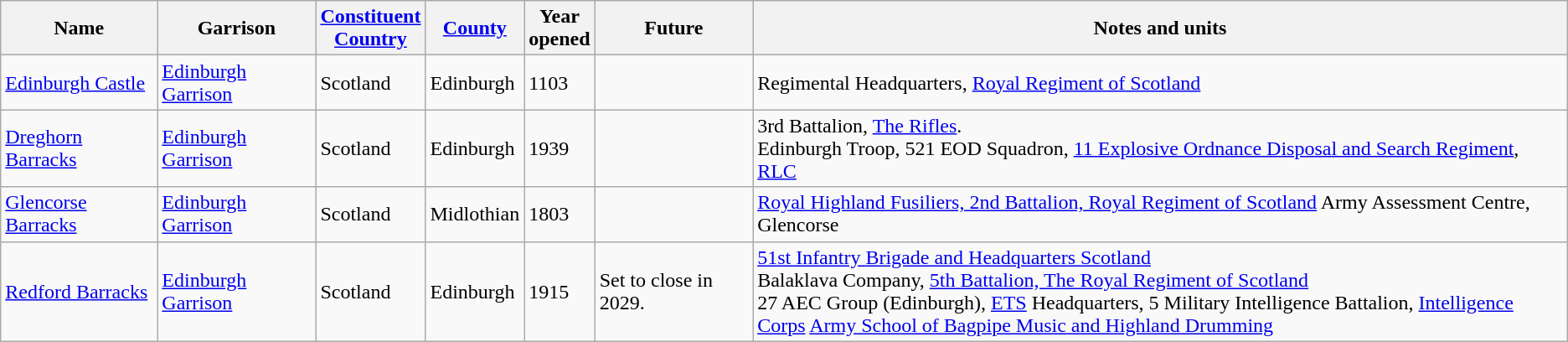<table class="wikitable sortable" border="1">
<tr>
<th style="width=14%">Name</th>
<th style="width=10%">Garrison</th>
<th style="width=10%"><a href='#'>Constituent<br>Country</a></th>
<th style="width=10%"><a href='#'>County</a></th>
<th style="width=4%">Year<br>opened</th>
<th>Future</th>
<th style="class=unsortable" width="52%">Notes and units</th>
</tr>
<tr>
<td><a href='#'>Edinburgh Castle</a></td>
<td><a href='#'>Edinburgh Garrison</a></td>
<td>Scotland</td>
<td>Edinburgh</td>
<td>1103</td>
<td></td>
<td>Regimental Headquarters, <a href='#'>Royal Regiment of Scotland</a></td>
</tr>
<tr>
<td><a href='#'>Dreghorn Barracks</a></td>
<td><a href='#'>Edinburgh Garrison</a></td>
<td>Scotland</td>
<td>Edinburgh</td>
<td>1939</td>
<td></td>
<td>3rd Battalion, <a href='#'>The Rifles</a>.<br>Edinburgh Troop, 521 EOD Squadron, <a href='#'>11 Explosive Ordnance Disposal and Search Regiment</a>, <a href='#'>RLC</a></td>
</tr>
<tr>
<td><a href='#'>Glencorse Barracks</a></td>
<td><a href='#'>Edinburgh Garrison</a></td>
<td>Scotland</td>
<td>Midlothian</td>
<td>1803</td>
<td></td>
<td><a href='#'>Royal Highland Fusiliers, 2nd Battalion, Royal Regiment of Scotland</a> Army Assessment Centre, Glencorse</td>
</tr>
<tr>
<td><a href='#'>Redford Barracks</a></td>
<td><a href='#'>Edinburgh Garrison</a></td>
<td>Scotland</td>
<td>Edinburgh</td>
<td>1915</td>
<td>Set to close in 2029.</td>
<td><a href='#'>51st Infantry Brigade and Headquarters Scotland</a><br>Balaklava Company, <a href='#'>5th Battalion, The Royal Regiment of Scotland</a><br>27 AEC Group (Edinburgh), <a href='#'>ETS</a> 
Headquarters, 5 Military Intelligence Battalion, <a href='#'>Intelligence Corps</a>
<a href='#'>Army School of Bagpipe Music and Highland Drumming</a></td>
</tr>
</table>
